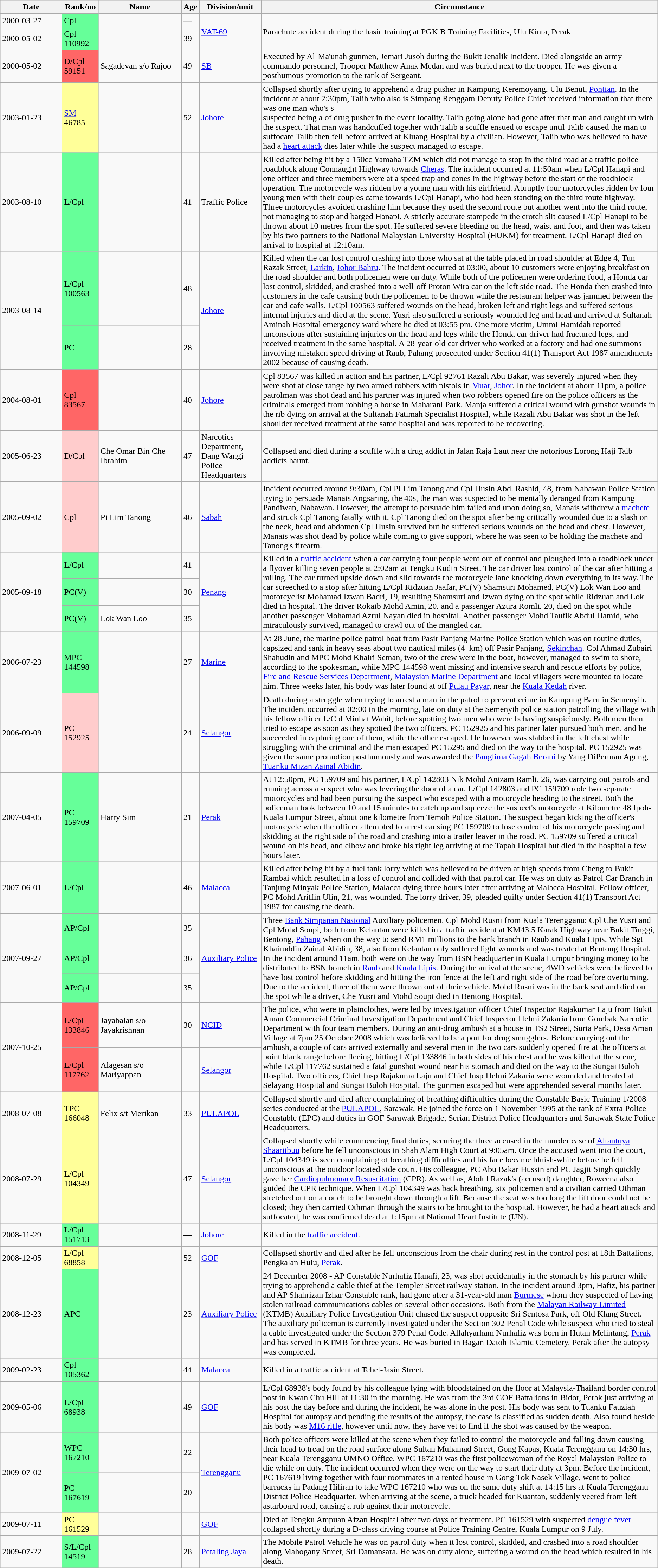<table class="wikitable sortable">
<tr>
<th style="width:110px;">Date</th>
<th>Rank/no</th>
<th style="width:150px;">Name</th>
<th>Age</th>
<th>Division/unit</th>
<th>Circumstance</th>
</tr>
<tr>
<td>2000-03-27</td>
<td style="background:#6f9;">Cpl</td>
<td></td>
<td>—</td>
<td rowspan=2><a href='#'>VAT-69</a></td>
<td rowspan="2">Parachute accident during the basic training at PGK B Training Facilities, Ulu Kinta, Perak</td>
</tr>
<tr>
<td>2000-05-02</td>
<td style="background:#6f9;">Cpl 110992</td>
<td></td>
<td>39</td>
</tr>
<tr>
<td>2000-05-02</td>
<td style="background:#f66;">D/Cpl 59151</td>
<td>Sagadevan s/o Rajoo</td>
<td>49</td>
<td><a href='#'>SB</a></td>
<td>Executed by  Al-Ma'unah gunmen, Jemari Jusoh during the Bukit Jenalik Incident. Died alongside an army commando personnel, Trooper Matthew Anak Medan and was buried next to the trooper. He was given a posthumous promotion to the rank of Sergeant.</td>
</tr>
<tr>
<td>2003-01-23</td>
<td style="background:#ff9;"><a href='#'>SM</a> 46785</td>
<td></td>
<td>52</td>
<td><a href='#'>Johore</a></td>
<td>Collapsed shortly after trying to apprehend a drug pusher in Kampung Keremoyang, Ulu Benut, <a href='#'>Pontian</a>. In the incident at about 2:30pm, Talib who also is Simpang Renggam Deputy Police Chief received information that there was one man who's s<br>suspected being a of drug pusher in the event locality. Talib going alone had gone after that man and caught up with the suspect. That man was handcuffed together with Talib a scuffle ensued to escape until Talib caused the man to suffocate Talib then fell before arrived at Kluang Hospital by a civilian. However, Talib who was believed to have had a  <a href='#'>heart attack</a>  dies later while the suspect managed to escape.</td>
</tr>
<tr>
<td>2003-08-10</td>
<td style="background:#6f9;">L/Cpl</td>
<td></td>
<td>41</td>
<td>Traffic Police</td>
<td>Killed after being hit by a 150cc Yamaha TZM which did not manage to stop in the third road at a traffic police roadblock along Connaught Highway towards <a href='#'>Cheras</a>. The incident occurred at 11:50am when L/Cpl Hanapi and one officer and three members were at a speed trap and cones in the highway before the start of the roadblock operation. The motorcycle was ridden by a young man with his girlfriend. Abruptly four motorcycles ridden by four young men with their couples came towards L/Cpl Hanapi, who had been standing on the third route highway. Three motorcycles avoided crashing him because they used the second route but another went into the third route, not managing to stop and barged Hanapi. A strictly accurate stampede in the crotch slit caused L/Cpl Hanapi to be thrown about 10 metres from the spot. He suffered severe bleeding on the head, waist and foot, and then was taken by his two partners to the National Malaysian University Hospital (HUKM) for treatment. L/Cpl Hanapi died on arrival to hospital at 12:10am.</td>
</tr>
<tr>
<td rowspan=2>2003-08-14</td>
<td style="background:#6f9;">L/Cpl 100563</td>
<td></td>
<td>48</td>
<td rowspan=2><a href='#'>Johore</a></td>
<td rowspan=2>Killed when the car lost control crashing into those who sat at the table placed in road shoulder at Edge 4, Tun Razak Street, <a href='#'>Larkin</a>, <a href='#'>Johor Bahru</a>. The incident occurred at 03:00, about 10 customers were enjoying breakfast on the road shoulder and both policemen were on duty. While both of the policemen were ordering food, a Honda car lost control, skidded, and crashed into a well-off Proton Wira car on the left side road. The Honda then crashed into customers in the cafe causing both the policemen to be thrown while the restaurant helper was jammed between the car and cafe walls. L/Cpl 100563 suffered wounds on the head, broken left and right legs and suffered serious internal injuries and died at the scene. Yusri also suffered a seriously wounded leg and head and arrived at Sultanah Aminah Hospital emergency ward where he died at 03:55 pm. One more victim, Ummi Hamidah reported unconscious after sustaining injuries on the head and legs while the Honda car driver had fractured legs, and received treatment in the same hospital. A 28-year-old car driver who worked at a factory and had one summons involving mistaken speed driving at Raub, Pahang prosecuted under Section 41(1) Transport Act 1987 amendments 2002 because of causing death.</td>
</tr>
<tr>
<td style="background:#6f9;">PC</td>
<td></td>
<td>28</td>
</tr>
<tr>
<td>2004-08-01</td>
<td style="background:#f66;">Cpl 83567</td>
<td></td>
<td>40</td>
<td><a href='#'>Johore</a></td>
<td>Cpl 83567 was killed in action and his partner, L/Cpl 92761 Razali Abu Bakar, was severely injured when they were shot at close range by two armed robbers with pistols in <a href='#'>Muar</a>, <a href='#'>Johor</a>. In the incident at about 11pm, a police patrolman was shot dead and his partner was injured when two robbers opened fire on the police officers as the criminals emerged from robbing a house in Maharani Park. Manja suffered a critical wound with gunshot wounds in the rib dying on arrival at the Sultanah Fatimah Specialist Hospital, while Razali Abu Bakar was shot in the left shoulder received treatment at the same hospital and was reported to be recovering.</td>
</tr>
<tr>
<td>2005-06-23</td>
<td style="background:#fcc;">D/Cpl</td>
<td>Che Omar Bin Che Ibrahim</td>
<td>47</td>
<td>Narcotics Department, Dang Wangi Police Headquarters</td>
<td>Collapsed and died during a scuffle with a drug addict in Jalan Raja Laut near the notorious Lorong Haji Taib addicts haunt.</td>
</tr>
<tr>
<td>2005-09-02</td>
<td style="background:#fcc;">Cpl</td>
<td>Pi Lim Tanong</td>
<td>46</td>
<td><a href='#'>Sabah</a></td>
<td>Incident occurred around 9:30am, Cpl Pi Lim Tanong and Cpl Husin Abd. Rashid, 48, from Nabawan Police Station trying to persuade Manais Angsaring, the 40s, the man was suspected to be mentally deranged from Kampung Pandiwan, Nabawan. However, the attempt to persuade him failed and upon doing so, Manais withdrew a <a href='#'>machete</a> and struck Cpl Tanong fatally with it. Cpl Tanong died on the spot after being critically wounded due to a slash on the neck, head and abdomen Cpl Husin survived but he suffered serious wounds on the head and chest. However, Manais was shot dead by police while coming to give support, where he was seen to be holding the machete and Tanong's firearm.</td>
</tr>
<tr>
<td rowspan=3>2005-09-18</td>
<td style="background:#6f9;">L/Cpl</td>
<td></td>
<td>41</td>
<td rowspan=3><a href='#'>Penang</a></td>
<td rowspan=3>Killed in a <a href='#'>traffic accident</a> when a car carrying four people went out of control and ploughed into a roadblock under a flyover killing seven people at 2:02am at Tengku Kudin Street. The car driver lost control of the car after hitting a railing. The car turned upside down and slid towards the motorcycle lane knocking down everything in its way. The car screeched to a stop after hitting L/Cpl Ridzuan Jaafar, PC(V) Shamsuri Mohamed, PC(V) Lok Wan Loo and motorcyclist Mohamad Izwan Badri, 19, resulting Shamsuri and Izwan dying on the spot while Ridzuan and Lok died in hospital. The driver Rokaib Mohd Amin, 20, and a passenger Azura Romli, 20, died on the spot while another passenger Mohamad Azrul Nayan died in hospital. Another passenger Mohd Taufik Abdul Hamid, who miraculously survived, managed to crawl out of the mangled car.</td>
</tr>
<tr>
<td style="background:#6f9;">PC(V)</td>
<td></td>
<td>30</td>
</tr>
<tr>
<td style="background:#6f9;">PC(V)</td>
<td>Lok Wan Loo</td>
<td>35</td>
</tr>
<tr>
<td>2006-07-23</td>
<td style="background:#6f9;">MPC 144598</td>
<td></td>
<td>27</td>
<td><a href='#'>Marine</a></td>
<td>At 28 June, the marine police patrol boat from Pasir Panjang Marine Police Station which was on routine duties, capsized and sank in heavy seas about two nautical miles (4  km) off Pasir Panjang, <a href='#'>Sekinchan</a>. Cpl Ahmad Zubairi Shahudin and MPC Mohd Khairi Seman, two of the crew were in the boat, however, managed to swim to shore, according to the spokesman, while MPC 144598 went missing and intensive search and rescue efforts by police, <a href='#'>Fire and Rescue Services Department</a>, <a href='#'>Malaysian Marine Department</a> and local villagers were  mounted to locate him. Three weeks later, his body was later found at  off <a href='#'>Pulau Payar</a>, near the <a href='#'>Kuala Kedah</a> river.</td>
</tr>
<tr>
<td>2006-09-09</td>
<td style="background:#fcc;">PC 152925</td>
<td></td>
<td>24</td>
<td><a href='#'>Selangor</a></td>
<td>Death during a struggle when trying to arrest a man in the patrol to prevent crime in Kampung Baru in Semenyih. The incident occurred at 02:00 in the morning, late on duty at the Semenyih police station patrolling the village with his fellow officer L/Cpl Minhat Wahit, before spotting two men who were behaving suspiciously. Both men then tried to escape as soon as they spotted the two officers. PC 152925 and his partner later pursued both men, and he succeeded in capturing one of them, while the other escaped. He however was stabbed in the left chest while struggling with the criminal and the man escaped PC 15295 and died on the way to the hospital. PC 152925 was given the same promotion posthumously and was awarded the <a href='#'>Panglima Gagah Berani</a> by Yang DiPertuan Agung, <a href='#'>Tuanku Mizan Zainal Abidin</a>.</td>
</tr>
<tr>
<td>2007-04-05</td>
<td style="background:#6f9;">PC 159709</td>
<td>Harry Sim</td>
<td>21</td>
<td><a href='#'>Perak</a></td>
<td>At 12:50pm, PC 159709 and his partner, L/Cpl 142803 Nik Mohd Anizam Ramli, 26, was carrying out patrols and running across a suspect who was levering the door of a car. L/Cpl 142803 and PC 159709 rode two separate motorcycles and had been pursuing the suspect who escaped with a motorcycle heading to the street. Both the policeman took between 10 and 15 minutes to catch up and squeeze the suspect's motorcycle at Kilometre 48 Ipoh-Kuala Lumpur Street, about one kilometre from Temoh Police Station. The suspect began kicking the officer's motorcycle when the officer attempted to arrest causing  PC 159709 to lose control of his motorcycle passing and skidding at the right side of the road and crashing into a trailer leaver in the road. PC 159709 suffered a critical wound on his head, and elbow and broke his right leg arriving at the Tapah Hospital but died in the hospital a few hours later.</td>
</tr>
<tr>
<td>2007-06-01</td>
<td style="background:#6f9;">L/Cpl</td>
<td></td>
<td>46</td>
<td><a href='#'>Malacca</a></td>
<td>Killed after being hit by a fuel tank lorry which was believed to be driven at high speeds from Cheng to Bukit Rambai which resulted in a loss of control and collided with that patrol car. He was on duty as Patrol Car Branch in Tanjung Minyak Police Station, Malacca dying three hours later after arriving at Malacca Hospital. Fellow officer, PC Mohd Ariffin Ulin, 21, was wounded. The lorry driver, 39, pleaded guilty under Section 41(1) Transport Act 1987 for causing the death.</td>
</tr>
<tr>
<td rowspan=3>2007-09-27</td>
<td style="background:#6f9;">AP/Cpl</td>
<td></td>
<td>35</td>
<td rowspan=3><a href='#'>Auxiliary Police</a></td>
<td rowspan=3>Three <a href='#'>Bank Simpanan Nasional</a> Auxiliary policemen, Cpl Mohd Rusni from Kuala Terengganu; Cpl Che Yusri and Cpl Mohd Soupi, both from Kelantan were killed in a traffic accident at KM43.5 Karak Highway near Bukit Tinggi, Bentong, <a href='#'>Pahang</a> when on the way to send RM1 millions to the bank branch in Raub and Kuala Lipis. While Sgt Khairuddin Zainal Abidin, 38, also from Kelantan only suffered light wounds and was treated at Bentong Hospital. In the incident around 11am, both were on the way from BSN headquarter in Kuala Lumpur bringing money to be distributed to BSN branch in <a href='#'>Raub</a> and <a href='#'>Kuala Lipis</a>. During the arrival at the scene, 4WD vehicles were believed to have lost control before skidding and hitting the iron fence at the left and right side of the road before overturning. Due to the accident, three of them were thrown out of their vehicle. Mohd Rusni was in the back seat and died on the spot while a driver, Che Yusri and Mohd Soupi died in Bentong Hospital.</td>
</tr>
<tr>
<td style="background:#6f9;">AP/Cpl</td>
<td></td>
<td>36</td>
</tr>
<tr>
<td style="background:#6f9;">AP/Cpl</td>
<td></td>
<td>35</td>
</tr>
<tr>
<td rowspan=2>2007-10-25</td>
<td style="background:#f66;">L/Cpl 133846</td>
<td>Jayabalan s/o Jayakrishnan</td>
<td>30</td>
<td><a href='#'>NCID</a></td>
<td rowspan="2">The police, who were in plainclothes, were led by investigation officer Chief Inspector Rajakumar Laju from Bukit Aman Commercial Criminal Investigation Department and Chief Inspector Helmi Zakaria from Gombak Narcotic Department with four team members. During an anti-drug ambush at a house in TS2 Street, Suria Park, Desa Aman Village at 7pm 25 October 2008 which was believed to be a port for drug smugglers. Before carrying out the ambush, a couple of cars arrived externally and several men in the two cars suddenly opened fire at the officers at point blank range before fleeing, hitting L/Cpl 133846 in both sides of his chest and he was killed at the scene, while L/Cpl 117762 sustained a fatal gunshot wound near his stomach and died on the way to the Sungai Buloh Hospital. Two officers, Chief Insp Rajakuma Laju and Chief Insp Helmi Zakaria were wounded and treated at Selayang Hospital and Sungai Buloh Hospital. The gunmen escaped but were apprehended several months later.</td>
</tr>
<tr>
<td style="background:#f66;">L/Cpl 117762</td>
<td>Alagesan s/o Mariyappan</td>
<td>—</td>
<td><a href='#'>Selangor</a></td>
</tr>
<tr>
<td>2008-07-08</td>
<td style="background:#ff9;">TPC 166048</td>
<td>Felix s/t Merikan</td>
<td>33</td>
<td><a href='#'>PULAPOL</a></td>
<td>Collapsed shortly and died after complaining of breathing difficulties during the Constable Basic Training 1/2008 series conducted at the <a href='#'>PULAPOL</a>, Sarawak. He joined the force on 1 November 1995 at the rank of Extra Police Constable (EPC) and duties in GOF Sarawak Brigade, Serian District Police Headquarters and Sarawak State Police Headquarters.</td>
</tr>
<tr>
<td>2008-07-29</td>
<td style="background:#ff9;">L/Cpl 104349</td>
<td></td>
<td>47</td>
<td><a href='#'>Selangor</a></td>
<td>Collapsed shortly while commencing final duties, securing the three accused in the murder case of <a href='#'>Altantuya Shaariibuu</a> before he fell unconscious in Shah Alam High Court at 9:05am. Once the accused went into the court, L/Cpl 104349 is seen complaining of breathing difficulties and his face became bluish-white before he fell unconscious at the outdoor located side court. His colleague, PC Abu Bakar Hussin and PC Jagjit Singh quickly gave her <a href='#'>Cardiopulmonary Resuscitation</a> (CPR). As well as, Abdul Razak's (accused) daughter, Roweena also guided the CPR technique. When L/Cpl 104349 was back breathing, six policemen and a civilian carried Othman stretched out on a couch to be brought down through a lift. Because the seat was too long the lift door could not be closed; they then carried Othman through the stairs to be brought to the hospital. However, he had a heart attack and suffocated, he was confirmed dead at 1:15pm at National Heart Institute (IJN).</td>
</tr>
<tr>
<td>2008-11-29</td>
<td style="background:#6f9;">L/Cpl 151713</td>
<td></td>
<td>—</td>
<td><a href='#'>Johore</a></td>
<td>Killed in the <a href='#'>traffic accident</a>.</td>
</tr>
<tr>
<td>2008-12-05</td>
<td style="background:#ff9;">L/Cpl 68858</td>
<td></td>
<td>52</td>
<td><a href='#'>GOF</a></td>
<td>Collapsed shortly and died after he fell unconscious from the chair during rest in the control post at 18th Battalions, Pengkalan Hulu, <a href='#'>Perak</a>.</td>
</tr>
<tr>
<td>2008-12-23</td>
<td style="background:#6f9;">APC</td>
<td></td>
<td>23</td>
<td><a href='#'>Auxiliary Police</a></td>
<td>24 December 2008 - AP Constable Nurhafiz Hanafi, 23, was shot accidentally in the stomach by his partner while trying to apprehend a cable thief at the Templer Street railway station. In the incident around 3pm, Hafiz, his partner and AP Shahrizan Izhar Constable rank, had gone after a 31-year-old man <a href='#'>Burmese</a> whom they suspected of having stolen railroad communications cables on several other occasions. Both from the <a href='#'>Malayan Railway Limited</a> (KTMB) Auxiliary Police Investigation Unit chased the suspect opposite Sri Sentosa Park, off Old Klang Street. The auxiliary policeman is currently investigated under the Section 302 Penal Code while suspect who tried to steal a cable investigated under the Section 379 Penal Code. Allahyarham Nurhafiz was born in Hutan Melintang, <a href='#'>Perak</a> and has served in KTMB for three years. He was buried in Bagan Datoh Islamic Cemetery, Perak after the autopsy was completed.</td>
</tr>
<tr>
<td>2009-02-23</td>
<td style="background:#6f9;">Cpl 105362</td>
<td></td>
<td>44</td>
<td><a href='#'>Malacca</a></td>
<td>Killed in a traffic accident at Tehel-Jasin Street.</td>
</tr>
<tr>
<td>2009-05-06</td>
<td style="background:#6f9;">L/Cpl 68938</td>
<td></td>
<td>49</td>
<td><a href='#'>GOF</a></td>
<td>L/Cpl 68938's body found by his colleague lying with bloodstained on the floor at Malaysia-Thailand border control post in Kwan Chu Hill at 11:30 in the morning. He was from the 3rd GOF Battalions in Bidor, Perak just arriving at his post the day before and during the incident, he was alone in the post. His body was sent to Tuanku Fauziah Hospital for autopsy and pending the results of the autopsy, the case is classified as sudden death. Also found beside his body was <a href='#'>M16 rifle</a>, however until now, they have yet to find if the shot was caused by the weapon.</td>
</tr>
<tr>
<td rowspan=2>2009-07-02</td>
<td style="background:#6f9;">WPC 167210</td>
<td></td>
<td>22</td>
<td rowspan=2><a href='#'>Terengganu</a></td>
<td rowspan=2>Both police officers were killed at the scene when they failed to control the motorcycle and falling down causing their head to tread on the road surface along Sultan Muhamad Street, Gong Kapas, Kuala Terengganu on 14:30 hrs, near Kuala Terengganu UMNO Office. WPC 167210 was the first policewoman of the Royal Malaysian Police to die while on duty. The incident occurred when they were on the way to start their duty at 3pm. Before the incident, PC 167619 living together with four roommates in a rented house in Gong Tok Nasek Village, went to police barracks in Padang Hiliran to take WPC 167210 who was on the same duty shift at 14:15 hrs at Kuala Terengganu District Police Headquarter. When arriving at the scene, a truck headed for Kuantan, suddenly veered from left astarboard road, causing a rub against their motorcycle.</td>
</tr>
<tr>
<td style="background:#6f9;">PC 167619</td>
<td></td>
<td>20</td>
</tr>
<tr>
<td>2009-07-11</td>
<td style="background:#ff9;">PC 161529</td>
<td></td>
<td>—</td>
<td><a href='#'>GOF</a></td>
<td>Died at Tengku Ampuan Afzan Hospital after two days of treatment. PC 161529 with suspected <a href='#'>dengue fever</a> collapsed shortly during a D-class driving course at Police Training Centre, Kuala Lumpur on 9 July.</td>
</tr>
<tr>
<td>2009-07-22</td>
<td style="background:#6f9;">S/L/Cpl 14519</td>
<td></td>
<td>28</td>
<td><a href='#'>Petaling Jaya</a></td>
<td>The Mobile Patrol Vehicle he was on patrol duty when it lost control, skidded, and crashed into a road shoulder along Mahogany Street, Sri Damansara. He was on duty alone, suffering a wound on the head which resulted in his death.</td>
</tr>
</table>
